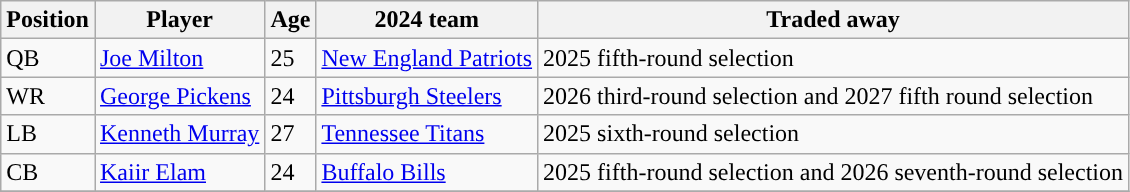<table class="wikitable">
<tr>
<th>Position</th>
<th>Player</th>
<th>Age</th>
<th>2024 team</th>
<th>Traded away</th>
</tr>
<tr>
<td>QB</td>
<td><a href='#'>Joe Milton</a></td>
<td>25</td>
<td><a href='#'>New England Patriots</a></td>
<td>2025 fifth-round selection</td>
</tr>
<tr>
<td>WR</td>
<td><a href='#'>George Pickens</a></td>
<td>24</td>
<td><a href='#'>Pittsburgh Steelers</a></td>
<td>2026 third-round selection and 2027 fifth round selection</td>
</tr>
<tr>
<td>LB</td>
<td><a href='#'>Kenneth Murray</a></td>
<td>27</td>
<td><a href='#'>Tennessee Titans</a></td>
<td>2025 sixth-round selection</td>
</tr>
<tr>
<td>CB</td>
<td><a href='#'>Kaiir Elam</a></td>
<td>24</td>
<td><a href='#'>Buffalo Bills</a></td>
<td>2025 fifth-round selection and 2026 seventh-round selection</td>
</tr>
<tr>
</tr>
</table>
